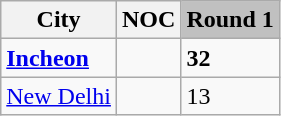<table class=wikitable>
<tr>
<th>City</th>
<th>NOC</th>
<td bgcolor="silver"><strong>Round 1</strong></td>
</tr>
<tr>
<td><strong><a href='#'>Incheon</a></strong></td>
<td><strong></strong></td>
<td><strong>32</strong></td>
</tr>
<tr>
<td><a href='#'>New Delhi</a></td>
<td></td>
<td>13</td>
</tr>
</table>
